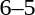<table style="text-align:center">
<tr>
<th width=200></th>
<th width=100></th>
<th width=200></th>
</tr>
<tr>
<td align=right><strong></strong></td>
<td>6–5</td>
<td align=left></td>
</tr>
</table>
